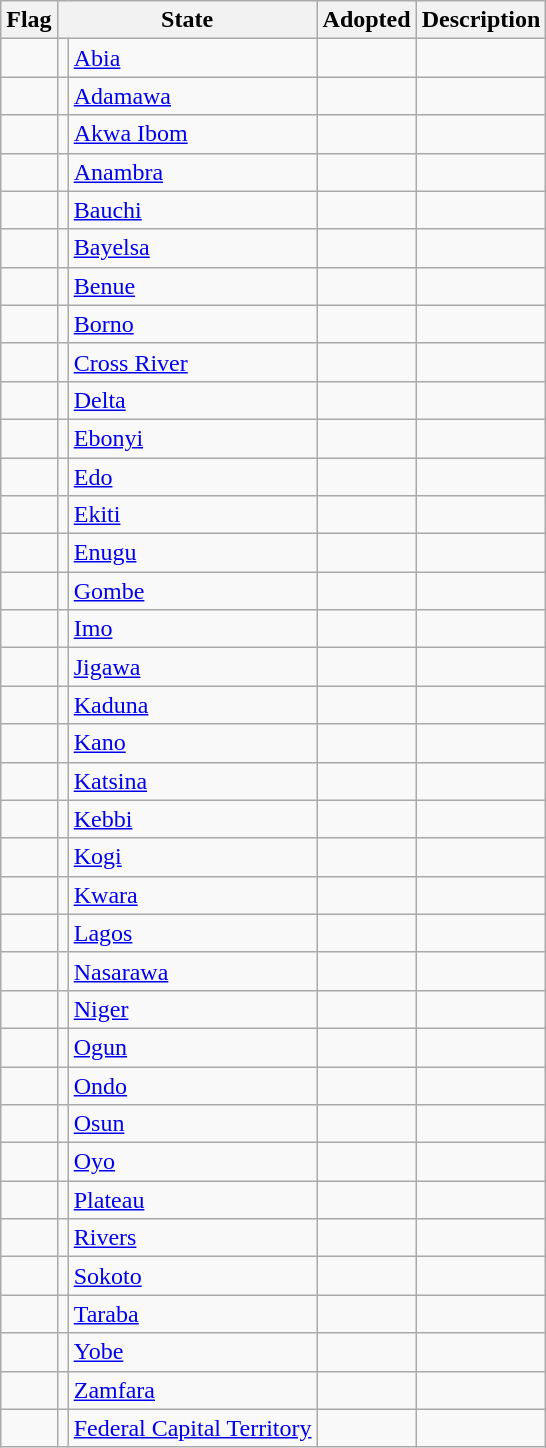<table class="wikitable sortable">
<tr>
<th class="unsortable">Flag</th>
<th colspan="2">State</th>
<th>Adopted</th>
<th class="unsortable">Description</th>
</tr>
<tr>
<td></td>
<td></td>
<td><a href='#'>Abia</a></td>
<td></td>
<td></td>
</tr>
<tr>
<td></td>
<td></td>
<td><a href='#'>Adamawa</a></td>
<td></td>
<td></td>
</tr>
<tr>
<td></td>
<td></td>
<td><a href='#'>Akwa Ibom</a></td>
<td></td>
<td></td>
</tr>
<tr>
<td></td>
<td></td>
<td><a href='#'>Anambra</a></td>
<td></td>
<td></td>
</tr>
<tr>
<td></td>
<td></td>
<td><a href='#'>Bauchi</a></td>
<td></td>
<td></td>
</tr>
<tr>
<td></td>
<td></td>
<td><a href='#'>Bayelsa</a></td>
<td></td>
<td></td>
</tr>
<tr>
<td></td>
<td></td>
<td><a href='#'>Benue</a></td>
<td></td>
<td></td>
</tr>
<tr>
<td></td>
<td></td>
<td><a href='#'>Borno</a></td>
<td></td>
<td></td>
</tr>
<tr>
<td></td>
<td></td>
<td><a href='#'>Cross River</a></td>
<td></td>
<td></td>
</tr>
<tr>
<td></td>
<td></td>
<td><a href='#'>Delta</a></td>
<td></td>
<td></td>
</tr>
<tr>
<td></td>
<td></td>
<td><a href='#'>Ebonyi</a></td>
<td></td>
<td></td>
</tr>
<tr>
<td></td>
<td></td>
<td><a href='#'>Edo</a></td>
<td></td>
<td></td>
</tr>
<tr>
<td></td>
<td></td>
<td><a href='#'>Ekiti</a></td>
<td></td>
<td></td>
</tr>
<tr>
<td></td>
<td></td>
<td><a href='#'>Enugu</a></td>
<td></td>
<td></td>
</tr>
<tr>
<td></td>
<td></td>
<td><a href='#'>Gombe</a></td>
<td></td>
<td></td>
</tr>
<tr>
<td></td>
<td></td>
<td><a href='#'>Imo</a></td>
<td></td>
<td></td>
</tr>
<tr>
<td></td>
<td></td>
<td><a href='#'>Jigawa</a></td>
<td></td>
<td></td>
</tr>
<tr>
<td></td>
<td></td>
<td><a href='#'>Kaduna</a></td>
<td></td>
<td></td>
</tr>
<tr>
<td></td>
<td></td>
<td><a href='#'>Kano</a></td>
<td></td>
<td></td>
</tr>
<tr>
<td></td>
<td></td>
<td><a href='#'>Katsina</a></td>
<td></td>
<td></td>
</tr>
<tr>
<td></td>
<td></td>
<td><a href='#'>Kebbi</a></td>
<td></td>
<td></td>
</tr>
<tr>
<td></td>
<td></td>
<td><a href='#'>Kogi</a></td>
<td></td>
<td></td>
</tr>
<tr>
<td></td>
<td></td>
<td><a href='#'>Kwara</a></td>
<td></td>
<td></td>
</tr>
<tr>
<td></td>
<td></td>
<td><a href='#'>Lagos</a></td>
<td></td>
<td></td>
</tr>
<tr>
<td></td>
<td></td>
<td><a href='#'>Nasarawa</a></td>
<td></td>
<td></td>
</tr>
<tr>
<td></td>
<td></td>
<td><a href='#'>Niger</a></td>
<td></td>
<td></td>
</tr>
<tr>
<td></td>
<td></td>
<td><a href='#'>Ogun</a></td>
<td></td>
<td></td>
</tr>
<tr>
<td></td>
<td></td>
<td><a href='#'>Ondo</a></td>
<td></td>
<td></td>
</tr>
<tr>
<td></td>
<td></td>
<td><a href='#'>Osun</a></td>
<td></td>
<td></td>
</tr>
<tr>
<td></td>
<td></td>
<td><a href='#'>Oyo</a></td>
<td></td>
<td></td>
</tr>
<tr>
<td></td>
<td></td>
<td><a href='#'>Plateau</a></td>
<td></td>
<td></td>
</tr>
<tr>
<td></td>
<td></td>
<td><a href='#'>Rivers</a></td>
<td></td>
<td></td>
</tr>
<tr>
<td></td>
<td></td>
<td><a href='#'>Sokoto</a></td>
<td></td>
<td></td>
</tr>
<tr>
<td></td>
<td></td>
<td><a href='#'>Taraba</a></td>
<td></td>
<td></td>
</tr>
<tr>
<td></td>
<td></td>
<td><a href='#'>Yobe</a></td>
<td></td>
<td></td>
</tr>
<tr>
<td></td>
<td></td>
<td><a href='#'>Zamfara</a></td>
<td></td>
<td></td>
</tr>
<tr>
<td></td>
<td></td>
<td><a href='#'>Federal Capital Territory</a></td>
<td></td>
<td></td>
</tr>
</table>
